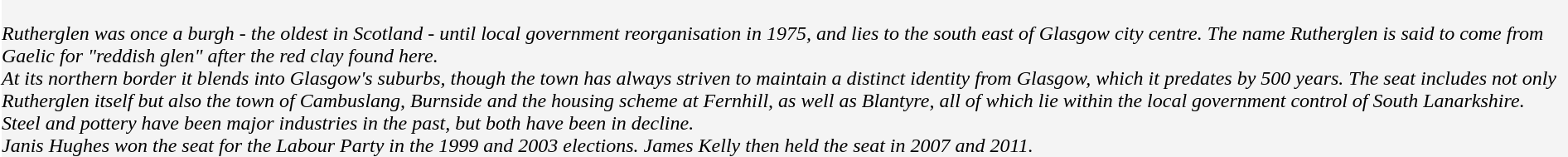<table cellpadding="0" border="0" style="margin:auto;">
<tr>
<td style="background:#f4f4f4;"><br><em>Rutherglen was once a burgh - the oldest in Scotland - until local government reorganisation in 1975, and lies to the south east of Glasgow city centre. The name Rutherglen is said to come from Gaelic for "reddish glen" after the red clay found here.</em><br><em>At its northern border it blends into Glasgow's suburbs, though the town has always striven to maintain a distinct identity from Glasgow, which it predates by 500 years. The seat includes not only Rutherglen itself but also the town of Cambuslang, Burnside and the housing scheme at Fernhill, as well as Blantyre, all of which lie within the local government control of South Lanarkshire. Steel and pottery have been major industries in the past, but both have been in decline.</em><br><em>Janis Hughes won the seat for the Labour Party in the 1999 and 2003 elections. James Kelly then held the seat in 2007 and 2011.</em></td>
</tr>
</table>
